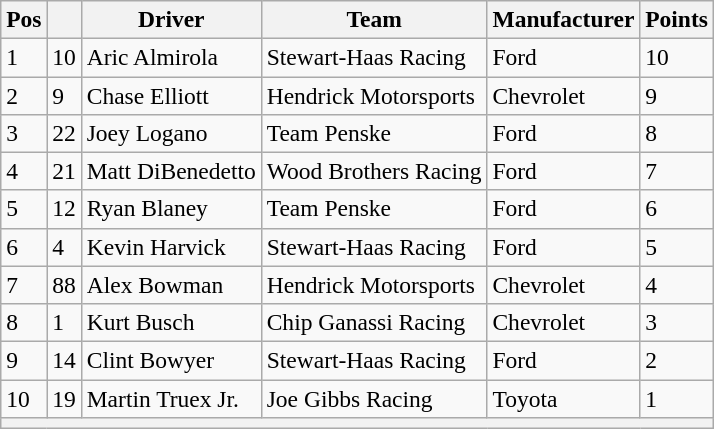<table class="wikitable" style="font-size:98%">
<tr>
<th>Pos</th>
<th></th>
<th>Driver</th>
<th>Team</th>
<th>Manufacturer</th>
<th>Points</th>
</tr>
<tr>
<td>1</td>
<td>10</td>
<td>Aric Almirola</td>
<td>Stewart-Haas Racing</td>
<td>Ford</td>
<td>10</td>
</tr>
<tr>
<td>2</td>
<td>9</td>
<td>Chase Elliott</td>
<td>Hendrick Motorsports</td>
<td>Chevrolet</td>
<td>9</td>
</tr>
<tr>
<td>3</td>
<td>22</td>
<td>Joey Logano</td>
<td>Team Penske</td>
<td>Ford</td>
<td>8</td>
</tr>
<tr>
<td>4</td>
<td>21</td>
<td>Matt DiBenedetto</td>
<td>Wood Brothers Racing</td>
<td>Ford</td>
<td>7</td>
</tr>
<tr>
<td>5</td>
<td>12</td>
<td>Ryan Blaney</td>
<td>Team Penske</td>
<td>Ford</td>
<td>6</td>
</tr>
<tr>
<td>6</td>
<td>4</td>
<td>Kevin Harvick</td>
<td>Stewart-Haas Racing</td>
<td>Ford</td>
<td>5</td>
</tr>
<tr>
<td>7</td>
<td>88</td>
<td>Alex Bowman</td>
<td>Hendrick Motorsports</td>
<td>Chevrolet</td>
<td>4</td>
</tr>
<tr>
<td>8</td>
<td>1</td>
<td>Kurt Busch</td>
<td>Chip Ganassi Racing</td>
<td>Chevrolet</td>
<td>3</td>
</tr>
<tr>
<td>9</td>
<td>14</td>
<td>Clint Bowyer</td>
<td>Stewart-Haas Racing</td>
<td>Ford</td>
<td>2</td>
</tr>
<tr>
<td>10</td>
<td>19</td>
<td>Martin Truex Jr.</td>
<td>Joe Gibbs Racing</td>
<td>Toyota</td>
<td>1</td>
</tr>
<tr>
<th colspan="6"></th>
</tr>
</table>
